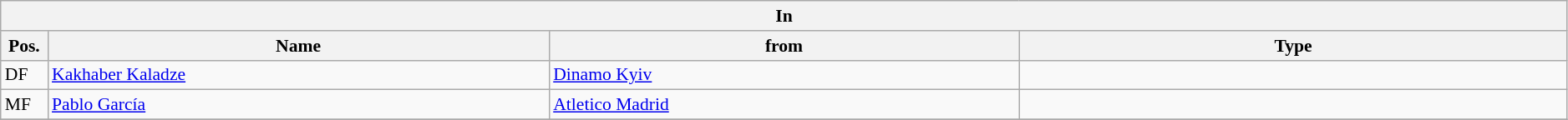<table class="wikitable" style="font-size:90%;width:99%;">
<tr>
<th colspan="4">In</th>
</tr>
<tr>
<th width=3%>Pos.</th>
<th width=32%>Name</th>
<th width=30%>from</th>
<th width=35%>Type</th>
</tr>
<tr>
<td>DF</td>
<td><a href='#'>Kakhaber Kaladze</a></td>
<td><a href='#'>Dinamo Kyiv</a></td>
<td></td>
</tr>
<tr>
<td>MF</td>
<td><a href='#'>Pablo García</a></td>
<td><a href='#'>Atletico Madrid</a></td>
<td></td>
</tr>
<tr>
</tr>
</table>
